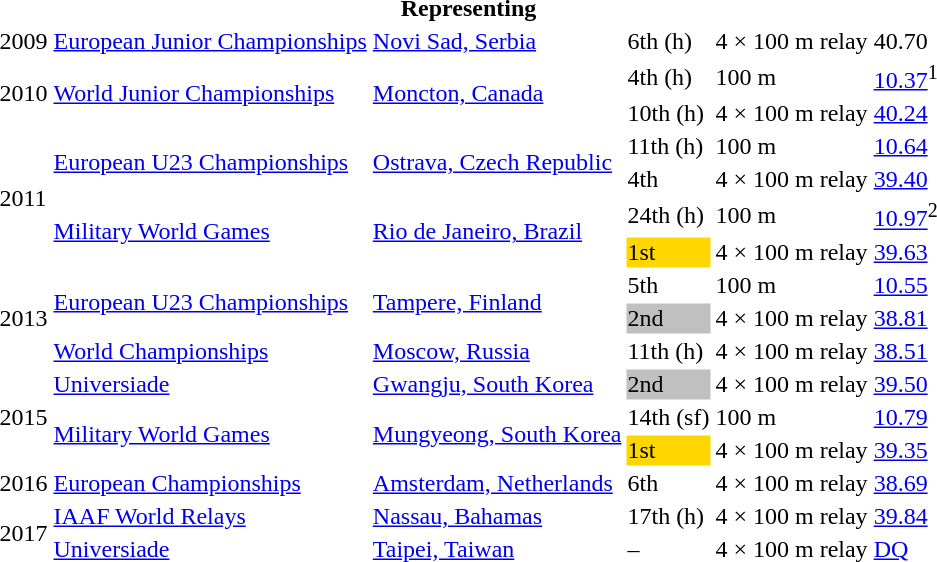<table>
<tr>
<th colspan="6">Representing </th>
</tr>
<tr>
<td>2009</td>
<td><a href='#'>European Junior Championships</a></td>
<td><a href='#'>Novi Sad, Serbia</a></td>
<td>6th (h)</td>
<td>4 × 100 m relay</td>
<td>40.70</td>
</tr>
<tr>
<td rowspan=2>2010</td>
<td rowspan=2><a href='#'>World Junior Championships</a></td>
<td rowspan=2><a href='#'>Moncton, Canada</a></td>
<td>4th (h)</td>
<td>100 m</td>
<td><a href='#'>10.37</a><sup>1</sup></td>
</tr>
<tr>
<td>10th (h)</td>
<td>4 × 100 m relay</td>
<td><a href='#'>40.24</a></td>
</tr>
<tr>
<td rowspan=4>2011</td>
<td rowspan=2><a href='#'>European U23 Championships</a></td>
<td rowspan=2><a href='#'>Ostrava, Czech Republic</a></td>
<td>11th (h)</td>
<td>100 m</td>
<td><a href='#'>10.64</a></td>
</tr>
<tr>
<td>4th</td>
<td>4 × 100 m relay</td>
<td><a href='#'>39.40</a></td>
</tr>
<tr>
<td rowspan=2><a href='#'>Military World Games</a></td>
<td rowspan=2><a href='#'>Rio de Janeiro, Brazil</a></td>
<td>24th (h)</td>
<td>100 m</td>
<td><a href='#'>10.97</a><sup>2</sup></td>
</tr>
<tr>
<td bgcolor=gold>1st</td>
<td>4 × 100 m relay</td>
<td><a href='#'>39.63</a></td>
</tr>
<tr>
<td rowspan=3>2013</td>
<td rowspan=2><a href='#'>European U23 Championships</a></td>
<td rowspan=2><a href='#'>Tampere, Finland</a></td>
<td>5th</td>
<td>100 m</td>
<td><a href='#'>10.55</a></td>
</tr>
<tr>
<td bgcolor=silver>2nd</td>
<td>4 × 100 m relay</td>
<td><a href='#'>38.81</a></td>
</tr>
<tr>
<td><a href='#'>World Championships</a></td>
<td><a href='#'>Moscow, Russia</a></td>
<td>11th (h)</td>
<td>4 × 100 m relay</td>
<td><a href='#'>38.51</a></td>
</tr>
<tr>
<td rowspan=3>2015</td>
<td><a href='#'>Universiade</a></td>
<td><a href='#'>Gwangju, South Korea</a></td>
<td bgcolor=silver>2nd</td>
<td>4 × 100 m relay</td>
<td><a href='#'>39.50</a></td>
</tr>
<tr>
<td rowspan=2><a href='#'>Military World Games</a></td>
<td rowspan=2><a href='#'>Mungyeong, South Korea</a></td>
<td>14th (sf)</td>
<td>100 m</td>
<td><a href='#'>10.79</a></td>
</tr>
<tr>
<td bgcolor=gold>1st</td>
<td>4 × 100 m relay</td>
<td><a href='#'>39.35</a></td>
</tr>
<tr>
<td>2016</td>
<td><a href='#'>European Championships</a></td>
<td><a href='#'>Amsterdam, Netherlands</a></td>
<td>6th</td>
<td>4 × 100 m relay</td>
<td><a href='#'>38.69</a></td>
</tr>
<tr>
<td rowspan=2>2017</td>
<td><a href='#'>IAAF World Relays</a></td>
<td><a href='#'>Nassau, Bahamas</a></td>
<td>17th (h)</td>
<td>4 × 100 m relay</td>
<td><a href='#'>39.84</a></td>
</tr>
<tr>
<td><a href='#'>Universiade</a></td>
<td><a href='#'>Taipei, Taiwan</a></td>
<td>–</td>
<td>4 × 100 m relay</td>
<td><a href='#'>DQ</a></td>
</tr>
</table>
